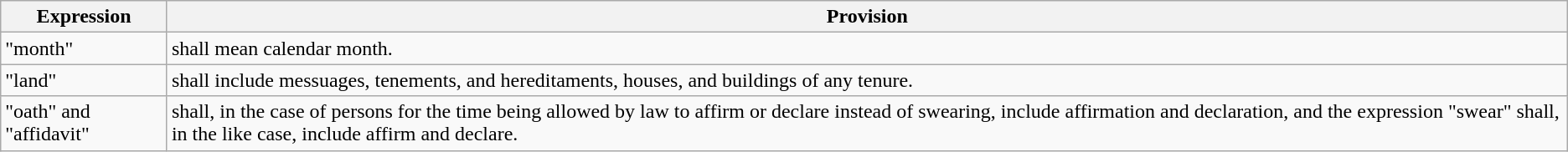<table class="wikitable">
<tr>
<th>Expression</th>
<th>Provision</th>
</tr>
<tr>
<td>"month"</td>
<td>shall mean calendar month.</td>
</tr>
<tr>
<td>"land"</td>
<td>shall include messuages, tenements, and hereditaments, houses, and buildings of any tenure.</td>
</tr>
<tr>
<td>"oath" and "affidavit"</td>
<td>shall, in the case of persons for the time being allowed by law to affirm or declare instead of swearing, include affirmation and declaration, and the expression "swear" shall, in the like case, include affirm and declare.</td>
</tr>
</table>
